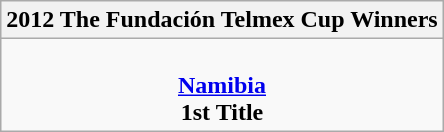<table class="wikitable" style="text-align: center; margin: 0 auto;">
<tr>
<th>2012 The Fundación Telmex Cup Winners</th>
</tr>
<tr>
<td><br><strong><a href='#'>Namibia</a></strong><br><strong>1st Title</strong></td>
</tr>
</table>
